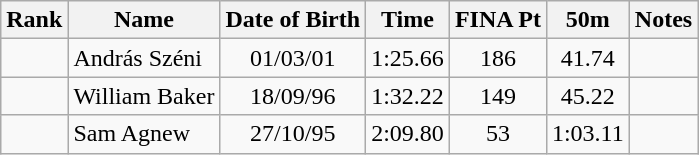<table class="wikitable sortable" style="text-align:center">
<tr>
<th>Rank</th>
<th>Name</th>
<th>Date of Birth</th>
<th>Time</th>
<th>FINA Pt</th>
<th>50m</th>
<th>Notes</th>
</tr>
<tr>
<td></td>
<td align=left> András Széni</td>
<td>01/03/01</td>
<td>1:25.66</td>
<td>186</td>
<td>41.74</td>
<td></td>
</tr>
<tr>
<td></td>
<td align=left> William Baker</td>
<td>18/09/96</td>
<td>1:32.22</td>
<td>149</td>
<td>45.22</td>
<td></td>
</tr>
<tr>
<td></td>
<td align=left> Sam Agnew</td>
<td>27/10/95</td>
<td>2:09.80</td>
<td>53</td>
<td>1:03.11</td>
<td></td>
</tr>
</table>
